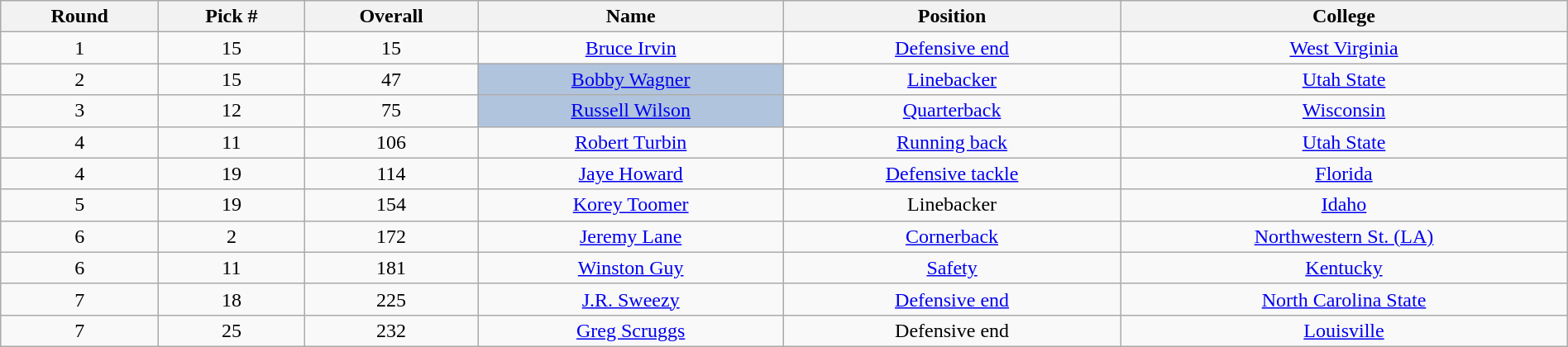<table class="wikitable sortable sortable" style="width: 100%; text-align:center">
<tr>
<th>Round</th>
<th>Pick #</th>
<th>Overall</th>
<th>Name</th>
<th>Position</th>
<th>College</th>
</tr>
<tr>
<td>1</td>
<td>15</td>
<td>15</td>
<td><a href='#'>Bruce Irvin</a></td>
<td><a href='#'>Defensive end</a></td>
<td><a href='#'>West Virginia</a></td>
</tr>
<tr>
<td>2</td>
<td>15</td>
<td>47</td>
<td bgcolor=lightsteelblue><a href='#'>Bobby Wagner</a></td>
<td><a href='#'>Linebacker</a></td>
<td><a href='#'>Utah State</a></td>
</tr>
<tr>
<td>3</td>
<td>12</td>
<td>75</td>
<td bgcolor=lightsteelblue><a href='#'>Russell Wilson</a></td>
<td><a href='#'>Quarterback</a></td>
<td><a href='#'>Wisconsin</a></td>
</tr>
<tr>
<td>4</td>
<td>11</td>
<td>106</td>
<td><a href='#'>Robert Turbin</a></td>
<td><a href='#'>Running back</a></td>
<td><a href='#'>Utah State</a></td>
</tr>
<tr>
<td>4</td>
<td>19</td>
<td>114</td>
<td><a href='#'>Jaye Howard</a></td>
<td><a href='#'>Defensive tackle</a></td>
<td><a href='#'>Florida</a></td>
</tr>
<tr>
<td>5</td>
<td>19</td>
<td>154</td>
<td><a href='#'>Korey Toomer</a></td>
<td>Linebacker</td>
<td><a href='#'>Idaho</a></td>
</tr>
<tr>
<td>6</td>
<td>2</td>
<td>172</td>
<td><a href='#'>Jeremy Lane</a></td>
<td><a href='#'>Cornerback</a></td>
<td><a href='#'>Northwestern St. (LA)</a></td>
</tr>
<tr>
<td>6</td>
<td>11</td>
<td>181</td>
<td><a href='#'>Winston Guy</a></td>
<td><a href='#'>Safety</a></td>
<td><a href='#'>Kentucky</a></td>
</tr>
<tr>
<td>7</td>
<td>18</td>
<td>225</td>
<td><a href='#'>J.R. Sweezy</a></td>
<td><a href='#'>Defensive end</a></td>
<td><a href='#'>North Carolina State</a></td>
</tr>
<tr>
<td>7</td>
<td>25</td>
<td>232</td>
<td><a href='#'>Greg Scruggs</a></td>
<td>Defensive end</td>
<td><a href='#'>Louisville</a></td>
</tr>
</table>
